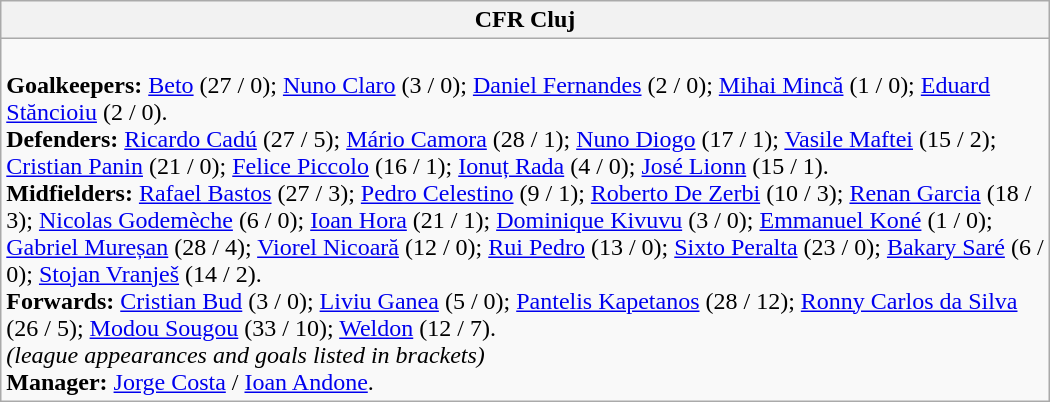<table class="wikitable" style="width:700px">
<tr>
<th>CFR Cluj</th>
</tr>
<tr>
<td><br><strong>Goalkeepers:</strong> <a href='#'>Beto</a>  (27 / 0); <a href='#'>Nuno Claro</a>  (3 / 0); <a href='#'>Daniel Fernandes</a>  (2 / 0); <a href='#'>Mihai Mincă</a> (1 / 0); <a href='#'>Eduard Stăncioiu</a> (2 / 0).<br>
<strong>Defenders:</strong> <a href='#'>Ricardo Cadú</a>  (27 / 5); <a href='#'>Mário Camora</a>  (28 / 1); <a href='#'>Nuno Diogo</a>  (17 / 1); <a href='#'>Vasile Maftei</a> (15 / 2); <a href='#'>Cristian Panin</a> (21 / 0); <a href='#'>Felice Piccolo</a>  (16 / 1); <a href='#'>Ionuț Rada</a> (4 / 0); <a href='#'>José Lionn</a>  (15 / 1).<br>
<strong>Midfielders:</strong>  <a href='#'>Rafael Bastos</a>  (27 / 3); <a href='#'>Pedro Celestino</a>  (9 / 1); <a href='#'>Roberto De Zerbi</a>  (10 / 3); <a href='#'>Renan Garcia</a>  (18 / 3); <a href='#'>Nicolas Godemèche</a>  (6 / 0); <a href='#'>Ioan Hora</a> (21 / 1); <a href='#'>Dominique Kivuvu</a>  (3 / 0); <a href='#'>Emmanuel Koné</a>  (1 / 0); <a href='#'>Gabriel Mureșan</a> (28 / 4); <a href='#'>Viorel Nicoară</a> (12 / 0); <a href='#'>Rui Pedro</a>  (13 / 0); <a href='#'>Sixto Peralta</a>  (23 / 0); <a href='#'>Bakary Saré</a>  (6 / 0); <a href='#'>Stojan Vranješ</a>  (14 / 2).<br>
<strong>Forwards:</strong> <a href='#'>Cristian Bud</a> (3 / 0); <a href='#'>Liviu Ganea</a> (5 / 0); <a href='#'>Pantelis Kapetanos</a>  (28 / 12); <a href='#'>Ronny Carlos da Silva</a>  (26 / 5); <a href='#'>Modou Sougou</a>  (33 / 10); <a href='#'>Weldon</a>  (12 / 7).
<br><em>(league appearances and goals listed in brackets)</em><br><strong>Manager:</strong> <a href='#'>Jorge Costa</a>  / <a href='#'>Ioan Andone</a>.</td>
</tr>
</table>
